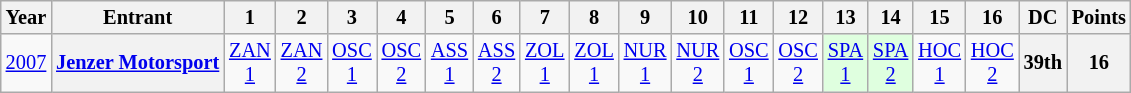<table class="wikitable" style="text-align:center; font-size:85%">
<tr>
<th>Year</th>
<th>Entrant</th>
<th>1</th>
<th>2</th>
<th>3</th>
<th>4</th>
<th>5</th>
<th>6</th>
<th>7</th>
<th>8</th>
<th>9</th>
<th>10</th>
<th>11</th>
<th>12</th>
<th>13</th>
<th>14</th>
<th>15</th>
<th>16</th>
<th>DC</th>
<th>Points</th>
</tr>
<tr>
<td><a href='#'>2007</a></td>
<th nowrap><a href='#'>Jenzer Motorsport</a></th>
<td><a href='#'>ZAN<br>1</a></td>
<td><a href='#'>ZAN<br>2</a></td>
<td><a href='#'>OSC<br>1</a></td>
<td><a href='#'>OSC<br>2</a></td>
<td><a href='#'>ASS<br>1</a></td>
<td><a href='#'>ASS<br>2</a></td>
<td><a href='#'>ZOL<br>1</a></td>
<td><a href='#'>ZOL<br>1</a></td>
<td><a href='#'>NUR<br>1</a></td>
<td><a href='#'>NUR<br>2</a></td>
<td><a href='#'>OSC<br>1</a></td>
<td><a href='#'>OSC<br>2</a></td>
<td style="background:#dfffdf;"><a href='#'>SPA<br>1</a><br></td>
<td style="background:#dfffdf;"><a href='#'>SPA<br>2</a><br></td>
<td><a href='#'>HOC<br>1</a></td>
<td><a href='#'>HOC<br>2</a></td>
<th>39th</th>
<th>16</th>
</tr>
</table>
